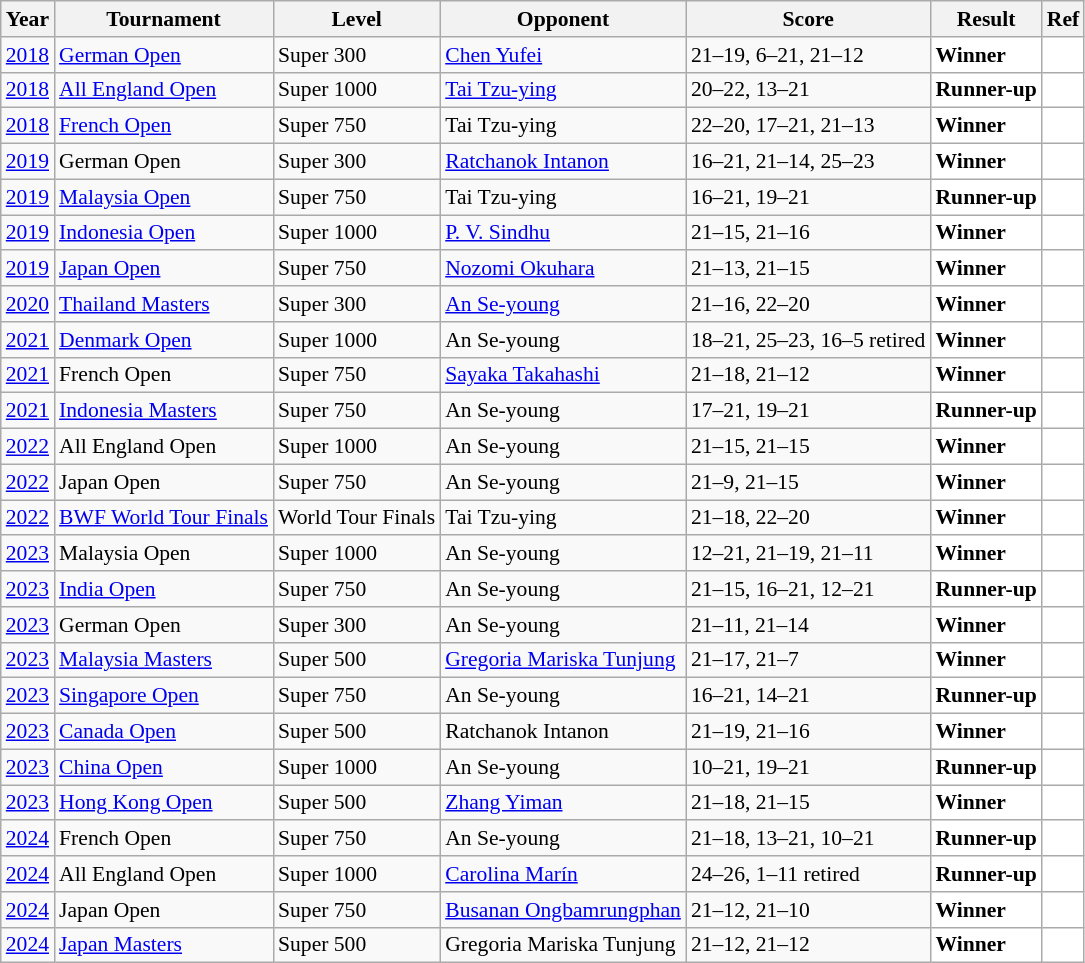<table class="sortable wikitable" style="font-size: 90%">
<tr>
<th>Year</th>
<th>Tournament</th>
<th>Level</th>
<th>Opponent</th>
<th>Score</th>
<th>Result</th>
<th>Ref</th>
</tr>
<tr>
<td align="center"><a href='#'>2018</a></td>
<td align="left"><a href='#'>German Open</a></td>
<td align="left">Super 300</td>
<td align="left"> <a href='#'>Chen Yufei</a></td>
<td algin="left">21–19, 6–21, 21–12</td>
<td style="text-align:left; background:white"> <strong>Winner</strong></td>
<td style="text-align:center; background:white"></td>
</tr>
<tr>
<td align="center"><a href='#'>2018</a></td>
<td align="left"><a href='#'>All England Open</a></td>
<td align="left">Super 1000</td>
<td align="left"> <a href='#'>Tai Tzu-ying</a></td>
<td align="left">20–22, 13–21</td>
<td style="text-align:left; background:white"> <strong>Runner-up</strong></td>
<td style="text-align:center; background:white"></td>
</tr>
<tr>
<td align="center"><a href='#'>2018</a></td>
<td align="left"><a href='#'>French Open</a></td>
<td align="left">Super 750</td>
<td align="left"> Tai Tzu-ying</td>
<td align="left">22–20, 17–21, 21–13</td>
<td style="text-align:left; background:white"> <strong>Winner</strong></td>
<td style="text-align:center; background:white"></td>
</tr>
<tr>
<td align="center"><a href='#'>2019</a></td>
<td align="left">German Open</td>
<td align="left">Super 300</td>
<td align="left"> <a href='#'>Ratchanok Intanon</a></td>
<td align="left">16–21, 21–14, 25–23</td>
<td style="text-align:left; background:white"> <strong>Winner</strong></td>
<td style="text-align:center; background:white"></td>
</tr>
<tr>
<td align="center"><a href='#'>2019</a></td>
<td align="left"><a href='#'>Malaysia Open</a></td>
<td align="left">Super 750</td>
<td align="left"> Tai Tzu-ying</td>
<td align="left">16–21, 19–21</td>
<td style="text-align:left; background:white"> <strong>Runner-up</strong></td>
<td style="text-align:center; background:white"></td>
</tr>
<tr>
<td align="center"><a href='#'>2019</a></td>
<td align="left"><a href='#'>Indonesia Open</a></td>
<td align="left">Super 1000</td>
<td align="left"> <a href='#'>P. V. Sindhu</a></td>
<td align="left">21–15, 21–16</td>
<td style="text-align:left; background:white"> <strong>Winner</strong></td>
<td style="text-align:center; background:white"></td>
</tr>
<tr>
<td align="center"><a href='#'>2019</a></td>
<td align="left"><a href='#'>Japan Open</a></td>
<td align="left">Super 750</td>
<td align="left"> <a href='#'>Nozomi Okuhara</a></td>
<td align="left">21–13, 21–15</td>
<td style="text-align:left; background:white"> <strong>Winner</strong></td>
<td style="text-align:center; background:white"></td>
</tr>
<tr>
<td align="center"><a href='#'>2020</a></td>
<td align="left"><a href='#'>Thailand Masters</a></td>
<td align="left">Super 300</td>
<td align="left"> <a href='#'>An Se-young</a></td>
<td align="left">21–16, 22–20</td>
<td style="text-align:left; background:white"> <strong>Winner</strong></td>
<td style="text-align:center; background:white"></td>
</tr>
<tr>
<td align="center"><a href='#'>2021</a></td>
<td align="left"><a href='#'>Denmark Open</a></td>
<td align="left">Super 1000</td>
<td align="left"> An Se-young</td>
<td align="left">18–21, 25–23, 16–5 retired</td>
<td style="text-align:left; background:white"> <strong>Winner</strong></td>
<td style="text-align:center; background:white"></td>
</tr>
<tr>
<td align="center"><a href='#'>2021</a></td>
<td align="left">French Open</td>
<td align="left">Super 750</td>
<td align="left"> <a href='#'>Sayaka Takahashi</a></td>
<td align="left">21–18, 21–12</td>
<td style="text-align:left; background:white"> <strong>Winner</strong></td>
<td style="text-align:center; background:white"></td>
</tr>
<tr>
<td align="center"><a href='#'>2021</a></td>
<td align="left"><a href='#'>Indonesia Masters</a></td>
<td align="left">Super 750</td>
<td align="left"> An Se-young</td>
<td align="left">17–21, 19–21</td>
<td style="text-align:left; background:white"> <strong>Runner-up</strong></td>
<td style="text-align:center; background:white"></td>
</tr>
<tr>
<td align="center"><a href='#'>2022</a></td>
<td align="left">All England Open</td>
<td align="left">Super 1000</td>
<td align="left"> An Se-young</td>
<td align="left">21–15, 21–15</td>
<td style="text-align:left; background:white"> <strong>Winner</strong></td>
<td style="text-align:center; background:white"></td>
</tr>
<tr>
<td align="center"><a href='#'>2022</a></td>
<td align="left">Japan Open</td>
<td align="left">Super 750</td>
<td align="left"> An Se-young</td>
<td align="left">21–9, 21–15</td>
<td style="text-align:left; background:white"> <strong>Winner</strong></td>
<td style="text-align:center; background:white"></td>
</tr>
<tr>
<td align="center"><a href='#'>2022</a></td>
<td align="left"><a href='#'>BWF World Tour Finals</a></td>
<td align="left">World Tour Finals</td>
<td align="left"> Tai Tzu-ying</td>
<td align="left">21–18, 22–20</td>
<td style="text-align:left; background:white"> <strong>Winner</strong></td>
<td style="text-align:center; background:white"></td>
</tr>
<tr>
<td align="center"><a href='#'>2023</a></td>
<td align="left">Malaysia Open</td>
<td align="left">Super 1000</td>
<td align="left"> An Se-young</td>
<td align="left">12–21, 21–19, 21–11</td>
<td style="text-align:left; background:white"> <strong>Winner</strong></td>
<td style="text-align:center; background:white"></td>
</tr>
<tr>
<td align="center"><a href='#'>2023</a></td>
<td align="left"><a href='#'>India Open</a></td>
<td align="left">Super 750</td>
<td align="left"> An Se-young</td>
<td align="left">21–15, 16–21, 12–21</td>
<td style="text-align:left; background:white"> <strong>Runner-up</strong></td>
<td style="text-align:center; background:white"></td>
</tr>
<tr>
<td align="center"><a href='#'>2023</a></td>
<td align="left">German Open</td>
<td align="left">Super 300</td>
<td align="left"> An Se-young</td>
<td align="left">21–11, 21–14</td>
<td style="text-align:left; background:white"> <strong>Winner</strong></td>
<td style="text-align:center; background:white"></td>
</tr>
<tr>
<td align="center"><a href='#'>2023</a></td>
<td align="left"><a href='#'>Malaysia Masters</a></td>
<td align="left">Super 500</td>
<td align="left"> <a href='#'>Gregoria Mariska Tunjung</a></td>
<td align="left">21–17, 21–7</td>
<td style="text-align:left; background:white"> <strong>Winner</strong></td>
<td style="text-align:center; background:white"></td>
</tr>
<tr>
<td align="center"><a href='#'>2023</a></td>
<td align="left"><a href='#'>Singapore Open</a></td>
<td align="left">Super 750</td>
<td align="left"> An Se-young</td>
<td align="left">16–21, 14–21</td>
<td style="text-align:left; background:white"> <strong>Runner-up</strong></td>
<td style="text-align:center; background:white"></td>
</tr>
<tr>
<td align="center"><a href='#'>2023</a></td>
<td align="left"><a href='#'>Canada Open</a></td>
<td align="left">Super 500</td>
<td align="left"> Ratchanok Intanon</td>
<td align="left">21–19, 21–16</td>
<td style="text-align:left; background:white"> <strong>Winner</strong></td>
<td style="text-align:center; background:white"></td>
</tr>
<tr>
<td align="center"><a href='#'>2023</a></td>
<td align="left"><a href='#'>China Open</a></td>
<td align="left">Super 1000</td>
<td align="left"> An Se-young</td>
<td align="left">10–21, 19–21</td>
<td style="text-align:left; background:white"> <strong>Runner-up</strong></td>
<td style="text-align:center; background:white"></td>
</tr>
<tr>
<td align="center"><a href='#'>2023</a></td>
<td align="left"><a href='#'>Hong Kong Open</a></td>
<td align="left">Super 500</td>
<td align="left"> <a href='#'>Zhang Yiman</a></td>
<td align="left">21–18, 21–15</td>
<td style="text-align:left; background:white"> <strong>Winner</strong></td>
<td style="text-align:center; background:white"></td>
</tr>
<tr>
<td align="center"><a href='#'>2024</a></td>
<td align="left">French Open</td>
<td align="left">Super 750</td>
<td align="left"> An Se-young</td>
<td align="left">21–18, 13–21, 10–21</td>
<td style="text-align:left; background:white"> <strong>Runner-up</strong></td>
<td style="text-align:center; background:white"></td>
</tr>
<tr>
<td align="center"><a href='#'>2024</a></td>
<td align="left">All England Open</td>
<td align="left">Super 1000</td>
<td align="left"> <a href='#'>Carolina Marín</a></td>
<td align="left">24–26, 1–11 retired</td>
<td style="text-align:left; background:white"> <strong>Runner-up</strong></td>
<td style="text-align:center; background:white"></td>
</tr>
<tr>
<td align="center"><a href='#'>2024</a></td>
<td align="left">Japan Open</td>
<td align="left">Super 750</td>
<td align="left"> <a href='#'>Busanan Ongbamrungphan</a></td>
<td align="left">21–12, 21–10</td>
<td style="text-align:left; background:white"> <strong>Winner</strong></td>
<td style="text-align:center; background:white"></td>
</tr>
<tr>
<td align="center"><a href='#'>2024</a></td>
<td align="left"><a href='#'>Japan Masters</a></td>
<td align="left">Super 500</td>
<td align="left"> Gregoria Mariska Tunjung</td>
<td align="left">21–12, 21–12</td>
<td style="text-align:left; background:white"> <strong>Winner</strong></td>
<td style="text-align:center; background:white"></td>
</tr>
</table>
